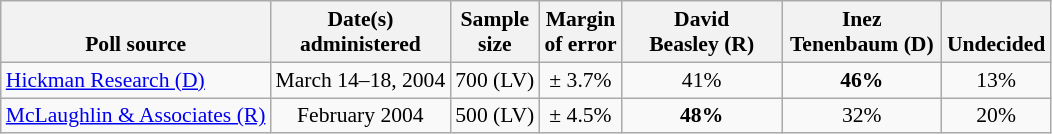<table class="wikitable" style="font-size:90%;text-align:center;">
<tr style="vertical-align:bottom">
<th>Poll source</th>
<th>Date(s)<br>administered</th>
<th>Sample<br>size</th>
<th>Margin<br>of error</th>
<th style="width:100px;">David<br>Beasley (R)</th>
<th style="width:100px;">Inez<br>Tenenbaum (D)</th>
<th>Undecided</th>
</tr>
<tr>
<td style="text-align:left;"><a href='#'>Hickman Research (D)</a></td>
<td>March 14–18, 2004</td>
<td>700 (LV)</td>
<td>± 3.7%</td>
<td>41%</td>
<td><strong>46%</strong></td>
<td>13%</td>
</tr>
<tr>
<td style="text-align:left;"><a href='#'>McLaughlin & Associates (R)</a></td>
<td>February 2004</td>
<td>500 (LV)</td>
<td>± 4.5%</td>
<td><strong>48%</strong></td>
<td>32%</td>
<td>20%</td>
</tr>
</table>
